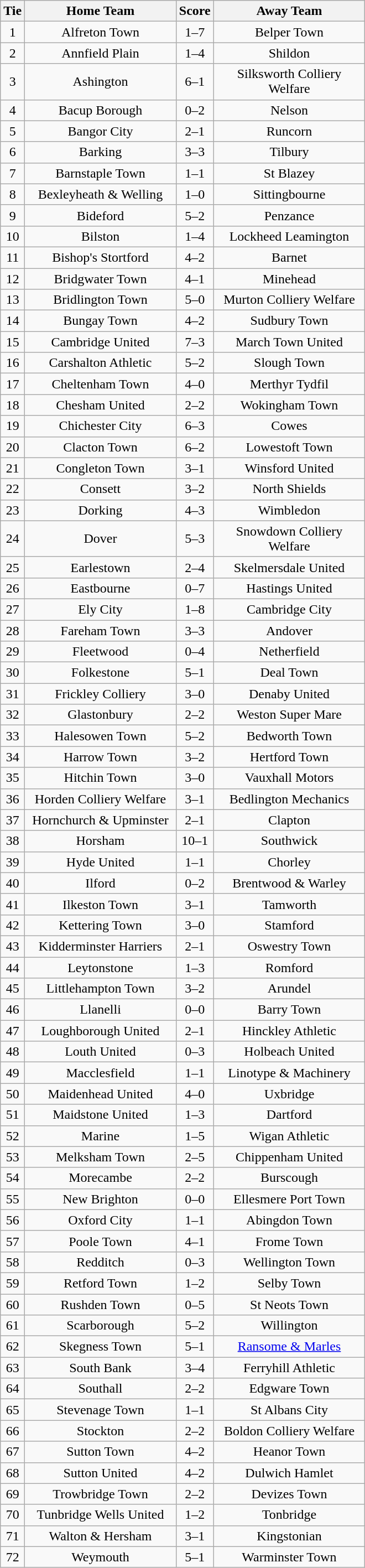<table class="wikitable" style="text-align:center;">
<tr>
<th width=20>Tie</th>
<th width=175>Home Team</th>
<th width=20>Score</th>
<th width=175>Away Team</th>
</tr>
<tr>
<td>1</td>
<td>Alfreton Town</td>
<td>1–7</td>
<td>Belper Town</td>
</tr>
<tr>
<td>2</td>
<td>Annfield Plain</td>
<td>1–4</td>
<td>Shildon</td>
</tr>
<tr>
<td>3</td>
<td>Ashington</td>
<td>6–1</td>
<td>Silksworth Colliery Welfare</td>
</tr>
<tr>
<td>4</td>
<td>Bacup Borough</td>
<td>0–2</td>
<td>Nelson</td>
</tr>
<tr>
<td>5</td>
<td>Bangor City</td>
<td>2–1</td>
<td>Runcorn</td>
</tr>
<tr>
<td>6</td>
<td>Barking</td>
<td>3–3</td>
<td>Tilbury</td>
</tr>
<tr>
<td>7</td>
<td>Barnstaple Town</td>
<td>1–1</td>
<td>St Blazey</td>
</tr>
<tr>
<td>8</td>
<td>Bexleyheath & Welling</td>
<td>1–0</td>
<td>Sittingbourne</td>
</tr>
<tr>
<td>9</td>
<td>Bideford</td>
<td>5–2</td>
<td>Penzance</td>
</tr>
<tr>
<td>10</td>
<td>Bilston</td>
<td>1–4</td>
<td>Lockheed Leamington</td>
</tr>
<tr>
<td>11</td>
<td>Bishop's Stortford</td>
<td>4–2</td>
<td>Barnet</td>
</tr>
<tr>
<td>12</td>
<td>Bridgwater Town</td>
<td>4–1</td>
<td>Minehead</td>
</tr>
<tr>
<td>13</td>
<td>Bridlington Town</td>
<td>5–0</td>
<td>Murton Colliery Welfare</td>
</tr>
<tr>
<td>14</td>
<td>Bungay Town</td>
<td>4–2</td>
<td>Sudbury Town</td>
</tr>
<tr>
<td>15</td>
<td>Cambridge United</td>
<td>7–3</td>
<td>March Town United</td>
</tr>
<tr>
<td>16</td>
<td>Carshalton Athletic</td>
<td>5–2</td>
<td>Slough Town</td>
</tr>
<tr>
<td>17</td>
<td>Cheltenham Town</td>
<td>4–0</td>
<td>Merthyr Tydfil</td>
</tr>
<tr>
<td>18</td>
<td>Chesham United</td>
<td>2–2</td>
<td>Wokingham Town</td>
</tr>
<tr>
<td>19</td>
<td>Chichester City</td>
<td>6–3</td>
<td>Cowes</td>
</tr>
<tr>
<td>20</td>
<td>Clacton Town</td>
<td>6–2</td>
<td>Lowestoft Town</td>
</tr>
<tr>
<td>21</td>
<td>Congleton Town</td>
<td>3–1</td>
<td>Winsford United</td>
</tr>
<tr>
<td>22</td>
<td>Consett</td>
<td>3–2</td>
<td>North Shields</td>
</tr>
<tr>
<td>23</td>
<td>Dorking</td>
<td>4–3</td>
<td>Wimbledon</td>
</tr>
<tr>
<td>24</td>
<td>Dover</td>
<td>5–3</td>
<td>Snowdown Colliery Welfare</td>
</tr>
<tr>
<td>25</td>
<td>Earlestown</td>
<td>2–4</td>
<td>Skelmersdale United</td>
</tr>
<tr>
<td>26</td>
<td>Eastbourne</td>
<td>0–7</td>
<td>Hastings United</td>
</tr>
<tr>
<td>27</td>
<td>Ely City</td>
<td>1–8</td>
<td>Cambridge City</td>
</tr>
<tr>
<td>28</td>
<td>Fareham Town</td>
<td>3–3</td>
<td>Andover</td>
</tr>
<tr>
<td>29</td>
<td>Fleetwood</td>
<td>0–4</td>
<td>Netherfield</td>
</tr>
<tr>
<td>30</td>
<td>Folkestone</td>
<td>5–1</td>
<td>Deal Town</td>
</tr>
<tr>
<td>31</td>
<td>Frickley Colliery</td>
<td>3–0</td>
<td>Denaby United</td>
</tr>
<tr>
<td>32</td>
<td>Glastonbury</td>
<td>2–2</td>
<td>Weston Super Mare</td>
</tr>
<tr>
<td>33</td>
<td>Halesowen Town</td>
<td>5–2</td>
<td>Bedworth Town</td>
</tr>
<tr>
<td>34</td>
<td>Harrow Town</td>
<td>3–2</td>
<td>Hertford Town</td>
</tr>
<tr>
<td>35</td>
<td>Hitchin Town</td>
<td>3–0</td>
<td>Vauxhall Motors</td>
</tr>
<tr>
<td>36</td>
<td>Horden Colliery Welfare</td>
<td>3–1</td>
<td>Bedlington Mechanics</td>
</tr>
<tr>
<td>37</td>
<td>Hornchurch & Upminster</td>
<td>2–1</td>
<td>Clapton</td>
</tr>
<tr>
<td>38</td>
<td>Horsham</td>
<td>10–1</td>
<td>Southwick</td>
</tr>
<tr>
<td>39</td>
<td>Hyde United</td>
<td>1–1</td>
<td>Chorley</td>
</tr>
<tr>
<td>40</td>
<td>Ilford</td>
<td>0–2</td>
<td>Brentwood & Warley</td>
</tr>
<tr>
<td>41</td>
<td>Ilkeston Town</td>
<td>3–1</td>
<td>Tamworth</td>
</tr>
<tr>
<td>42</td>
<td>Kettering Town</td>
<td>3–0</td>
<td>Stamford</td>
</tr>
<tr>
<td>43</td>
<td>Kidderminster Harriers</td>
<td>2–1</td>
<td>Oswestry Town</td>
</tr>
<tr>
<td>44</td>
<td>Leytonstone</td>
<td>1–3</td>
<td>Romford</td>
</tr>
<tr>
<td>45</td>
<td>Littlehampton Town</td>
<td>3–2</td>
<td>Arundel</td>
</tr>
<tr>
<td>46</td>
<td>Llanelli</td>
<td>0–0</td>
<td>Barry Town</td>
</tr>
<tr>
<td>47</td>
<td>Loughborough United</td>
<td>2–1</td>
<td>Hinckley Athletic</td>
</tr>
<tr>
<td>48</td>
<td>Louth United</td>
<td>0–3</td>
<td>Holbeach United</td>
</tr>
<tr>
<td>49</td>
<td>Macclesfield</td>
<td>1–1</td>
<td>Linotype & Machinery</td>
</tr>
<tr>
<td>50</td>
<td>Maidenhead United</td>
<td>4–0</td>
<td>Uxbridge</td>
</tr>
<tr>
<td>51</td>
<td>Maidstone United</td>
<td>1–3</td>
<td>Dartford</td>
</tr>
<tr>
<td>52</td>
<td>Marine</td>
<td>1–5</td>
<td>Wigan Athletic</td>
</tr>
<tr>
<td>53</td>
<td>Melksham Town</td>
<td>2–5</td>
<td>Chippenham United</td>
</tr>
<tr>
<td>54</td>
<td>Morecambe</td>
<td>2–2</td>
<td>Burscough</td>
</tr>
<tr>
<td>55</td>
<td>New Brighton</td>
<td>0–0</td>
<td>Ellesmere Port Town</td>
</tr>
<tr>
<td>56</td>
<td>Oxford City</td>
<td>1–1</td>
<td>Abingdon Town</td>
</tr>
<tr>
<td>57</td>
<td>Poole Town</td>
<td>4–1</td>
<td>Frome Town</td>
</tr>
<tr>
<td>58</td>
<td>Redditch</td>
<td>0–3</td>
<td>Wellington Town</td>
</tr>
<tr>
<td>59</td>
<td>Retford Town</td>
<td>1–2</td>
<td>Selby Town</td>
</tr>
<tr>
<td>60</td>
<td>Rushden Town</td>
<td>0–5</td>
<td>St Neots Town</td>
</tr>
<tr>
<td>61</td>
<td>Scarborough</td>
<td>5–2</td>
<td>Willington</td>
</tr>
<tr>
<td>62</td>
<td>Skegness Town</td>
<td>5–1</td>
<td><a href='#'>Ransome & Marles</a></td>
</tr>
<tr>
<td>63</td>
<td>South Bank</td>
<td>3–4</td>
<td>Ferryhill Athletic</td>
</tr>
<tr>
<td>64</td>
<td>Southall</td>
<td>2–2</td>
<td>Edgware Town</td>
</tr>
<tr>
<td>65</td>
<td>Stevenage Town</td>
<td>1–1</td>
<td>St Albans City</td>
</tr>
<tr>
<td>66</td>
<td>Stockton</td>
<td>2–2</td>
<td>Boldon Colliery Welfare</td>
</tr>
<tr>
<td>67</td>
<td>Sutton Town</td>
<td>4–2</td>
<td>Heanor Town</td>
</tr>
<tr>
<td>68</td>
<td>Sutton United</td>
<td>4–2</td>
<td>Dulwich Hamlet</td>
</tr>
<tr>
<td>69</td>
<td>Trowbridge Town</td>
<td>2–2</td>
<td>Devizes Town</td>
</tr>
<tr>
<td>70</td>
<td>Tunbridge Wells United</td>
<td>1–2</td>
<td>Tonbridge</td>
</tr>
<tr>
<td>71</td>
<td>Walton & Hersham</td>
<td>3–1</td>
<td>Kingstonian</td>
</tr>
<tr>
<td>72</td>
<td>Weymouth</td>
<td>5–1</td>
<td>Warminster Town</td>
</tr>
</table>
